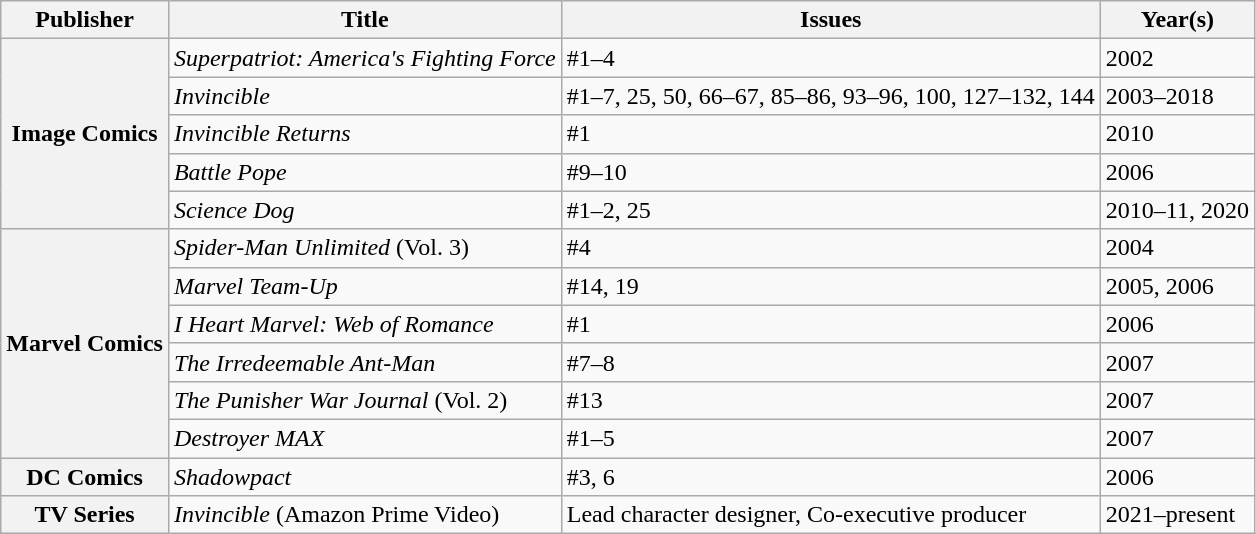<table class="wikitable">
<tr>
<th>Publisher</th>
<th>Title</th>
<th>Issues</th>
<th>Year(s)</th>
</tr>
<tr>
<th rowspan="5">Image Comics</th>
<td><em>Superpatriot: America's Fighting Force</em></td>
<td>#1–4</td>
<td>2002</td>
</tr>
<tr>
<td><em>Invincible</em></td>
<td>#1–7, 25, 50, 66–67, 85–86, 93–96, 100, 127–132, 144</td>
<td>2003–2018</td>
</tr>
<tr>
<td><em>Invincible Returns</em></td>
<td>#1</td>
<td>2010</td>
</tr>
<tr>
<td><em>Battle Pope</em></td>
<td>#9–10</td>
<td>2006</td>
</tr>
<tr>
<td><em>Science Dog</em></td>
<td>#1–2, 25</td>
<td>2010–11, 2020</td>
</tr>
<tr>
<th rowspan="6">Marvel Comics</th>
<td><em>Spider-Man Unlimited</em> (Vol. 3)</td>
<td>#4</td>
<td>2004</td>
</tr>
<tr>
<td><em>Marvel Team-Up</em></td>
<td>#14, 19</td>
<td>2005, 2006</td>
</tr>
<tr>
<td><em>I Heart Marvel: Web of Romance</em></td>
<td>#1</td>
<td>2006</td>
</tr>
<tr>
<td><em>The Irredeemable Ant-Man</em></td>
<td>#7–8</td>
<td>2007</td>
</tr>
<tr>
<td><em>The Punisher War Journal</em> (Vol. 2)</td>
<td>#13</td>
<td>2007</td>
</tr>
<tr>
<td><em>Destroyer MAX</em></td>
<td>#1–5</td>
<td>2007</td>
</tr>
<tr>
<th>DC Comics</th>
<td><em>Shadowpact</em></td>
<td>#3, 6</td>
<td>2006</td>
</tr>
<tr>
<th>TV Series</th>
<td><em>Invincible</em> (Amazon Prime Video)</td>
<td>Lead character designer, Co-executive producer</td>
<td>2021–present</td>
</tr>
</table>
